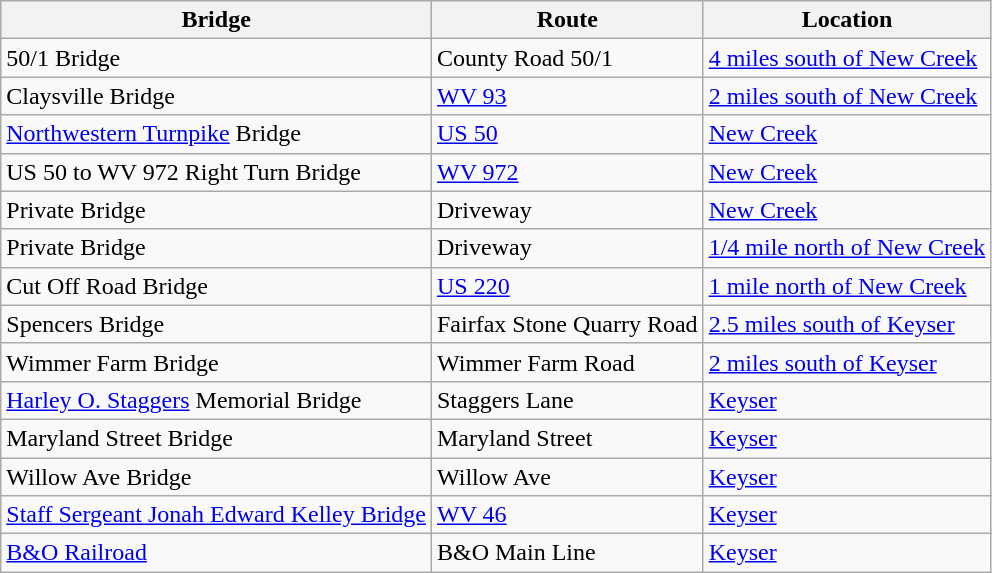<table class = "wikitable">
<tr>
<th>Bridge</th>
<th>Route</th>
<th>Location</th>
</tr>
<tr>
<td align="left">50/1 Bridge</td>
<td align="left">County Road 50/1</td>
<td align="left"><a href='#'>4 miles south of New Creek</a></td>
</tr>
<tr>
<td align="left">Claysville Bridge</td>
<td align="left"><a href='#'>WV 93</a></td>
<td align="left"><a href='#'>2 miles south of New Creek</a></td>
</tr>
<tr>
<td align="left"><a href='#'>Northwestern Turnpike</a> Bridge</td>
<td align="left"><a href='#'>US 50</a></td>
<td align="left"><a href='#'>New Creek</a></td>
</tr>
<tr>
<td align="left">US 50 to WV 972 Right Turn Bridge</td>
<td align="left"><a href='#'>WV 972</a></td>
<td align="left"><a href='#'>New Creek</a></td>
</tr>
<tr>
<td align="left">Private Bridge</td>
<td align="left">Driveway</td>
<td align="left"><a href='#'>New Creek</a></td>
</tr>
<tr>
<td align="left">Private Bridge</td>
<td align="left">Driveway</td>
<td align="left"><a href='#'>1/4 mile north of New Creek</a></td>
</tr>
<tr>
<td align="left">Cut Off Road Bridge</td>
<td align="left"><a href='#'>US 220</a></td>
<td align="left"><a href='#'>1 mile north of New Creek</a></td>
</tr>
<tr>
<td align="left">Spencers Bridge</td>
<td align="left">Fairfax Stone Quarry Road</td>
<td align="left"><a href='#'>2.5 miles south of Keyser</a></td>
</tr>
<tr>
<td align="left">Wimmer Farm Bridge</td>
<td align="left">Wimmer Farm Road</td>
<td align="left"><a href='#'>2 miles south of Keyser</a></td>
</tr>
<tr>
<td align="left"><a href='#'>Harley O. Staggers</a> Memorial Bridge</td>
<td align="left">Staggers Lane</td>
<td align="left"><a href='#'>Keyser</a></td>
</tr>
<tr>
<td align="left">Maryland Street Bridge</td>
<td align="left">Maryland Street</td>
<td align="left"><a href='#'>Keyser</a></td>
</tr>
<tr>
<td align="left">Willow Ave Bridge</td>
<td align="left">Willow Ave</td>
<td align="left"><a href='#'>Keyser</a></td>
</tr>
<tr>
<td align="left"><a href='#'>Staff Sergeant Jonah Edward Kelley Bridge</a></td>
<td align="left"><a href='#'>WV 46</a></td>
<td align="left"><a href='#'>Keyser</a></td>
</tr>
<tr>
<td align="left"><a href='#'>B&O Railroad</a></td>
<td align="left">B&O Main Line</td>
<td align="left"><a href='#'>Keyser</a></td>
</tr>
</table>
